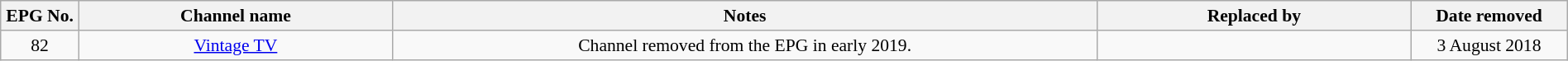<table class="wikitable sortable" style="font-size:90%; text-align:center; width:100%;">
<tr>
<th style="width:5%;">EPG No.</th>
<th style="width:20%;">Channel name</th>
<th style="width:45%;">Notes</th>
<th style="width:20%;">Replaced by</th>
<th style="width:10%;">Date removed</th>
</tr>
<tr>
<td>82</td>
<td><a href='#'>Vintage TV</a></td>
<td>Channel removed from the EPG in early 2019.</td>
<td></td>
<td>3 August 2018</td>
</tr>
</table>
